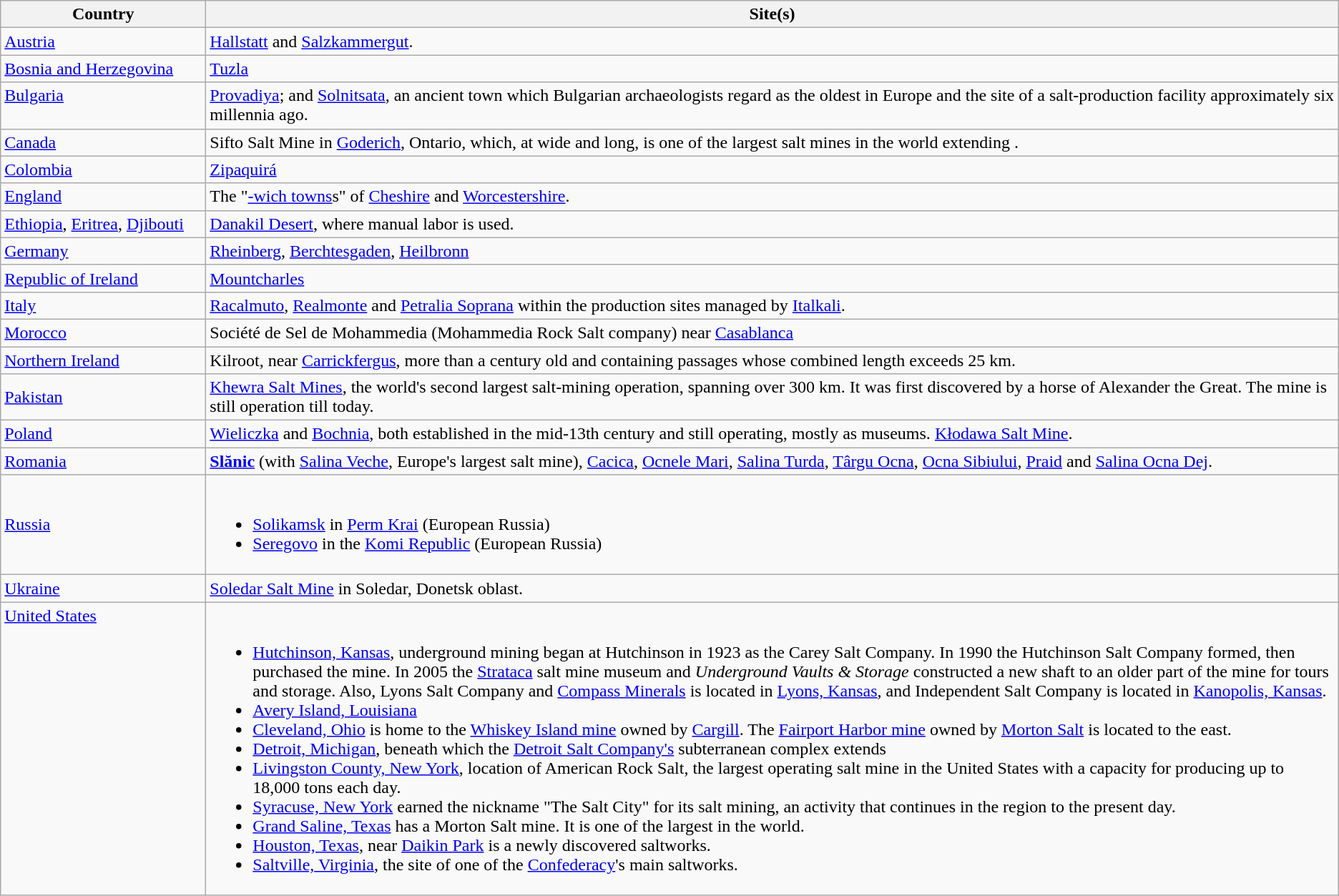<table class="wikitable">
<tr>
<th style="width:12em;">Country</th>
<th style="width:70em;">Site(s)</th>
</tr>
<tr>
<td><a href='#'>Austria</a></td>
<td><a href='#'>Hallstatt</a> and <a href='#'>Salzkammergut</a>. </tr></td>
<td><a href='#'>Bosnia and Herzegovina</a></td>
<td><a href='#'>Tuzla</a> </tr></td>
<td valign="top"><a href='#'>Bulgaria</a></td>
<td><a href='#'>Provadiya</a>; and <a href='#'>Solnitsata</a>, an ancient town which Bulgarian archaeologists regard as the oldest in Europe and the site of a salt-production facility approximately six millennia ago. </tr></td>
<td valign="top"><a href='#'>Canada</a></td>
<td>Sifto Salt Mine in <a href='#'> Goderich</a>, Ontario, which, at  wide and  long, is one of the largest salt mines in the world extending .<br> </tr></td>
<td><a href='#'>Colombia</a></td>
<td><a href='#'>Zipaquirá</a> </tr></td>
<td><a href='#'>England</a></td>
<td>The "<a href='#'>-wich towns</a>s" of <a href='#'>Cheshire</a> and <a href='#'>Worcestershire</a>.</tr></td>
<td><a href='#'>Ethiopia</a>, <a href='#'>Eritrea</a>, <a href='#'>Djibouti</a></td>
<td><a href='#'>Danakil Desert</a>, where manual labor is used. </tr></td>
<td><a href='#'>Germany</a></td>
<td><a href='#'>Rheinberg</a>,  <a href='#'>Berchtesgaden</a>, <a href='#'>Heilbronn</a> </tr></td>
<td><a href='#'>Republic of Ireland</a></td>
<td><a href='#'>Mountcharles</a>  </tr></td>
<td><a href='#'>Italy</a></td>
<td><a href='#'>Racalmuto</a>, <a href='#'>Realmonte</a> and <a href='#'>Petralia Soprana</a> within the production sites managed by <a href='#'>Italkali</a>. </tr></td>
<td><a href='#'>Morocco</a></td>
<td>Société de Sel de Mohammedia (Mohammedia Rock Salt company) near <a href='#'>Casablanca</a> </tr></td>
<td><a href='#'>Northern Ireland</a></td>
<td>Kilroot, near <a href='#'>Carrickfergus</a>, more than a century old and containing passages whose combined length exceeds 25 km. </tr></td>
<td><a href='#'>Pakistan</a></td>
<td><a href='#'>Khewra Salt Mines</a>, the world's second largest salt-mining operation, spanning over 300 km. It was first discovered by a horse of Alexander the Great. The mine is still operation till today. </tr></td>
<td><a href='#'>Poland</a></td>
<td><a href='#'>Wieliczka</a> and <a href='#'>Bochnia</a>, both established in the mid-13th century and still operating, mostly as museums. <a href='#'>Kłodawa Salt Mine</a>.</tr></td>
<td><a href='#'>Romania</a></td>
<td><strong><a href='#'>Slănic</a></strong> (with <a href='#'>Salina Veche</a>, Europe's largest salt mine), <a href='#'>Cacica</a>, <a href='#'>Ocnele Mari</a>, <a href='#'>Salina Turda</a>, <a href='#'>Târgu Ocna</a>, <a href='#'>Ocna Sibiului</a>, <a href='#'>Praid</a> and <a href='#'>Salina Ocna Dej</a>. </tr></td>
<td><a href='#'>Russia</a></td>
<td><br><ul><li><a href='#'>Solikamsk</a> in <a href='#'>Perm Krai</a> (European Russia)</li><li><a href='#'>Seregovo</a> in the <a href='#'>Komi Republic</a> (European Russia)</tr></li></ul></td>
<td><a href='#'>Ukraine</a></td>
<td><a href='#'>Soledar Salt Mine</a> in Soledar, Donetsk oblast. </tr></td>
</tr>
<tr>
<td valign="top"><a href='#'>United States</a></td>
<td><br><ul><li><a href='#'>Hutchinson, Kansas</a>, underground mining began at Hutchinson in 1923 as the Carey Salt Company. In 1990 the Hutchinson Salt Company formed, then purchased the mine.  In 2005 the <a href='#'>Strataca</a> salt mine museum and <em>Underground Vaults & Storage</em> constructed a new  shaft to an older part of the mine for tours and storage.  Also, Lyons Salt Company and <a href='#'>Compass Minerals</a> is located in <a href='#'>Lyons, Kansas</a>, and Independent Salt Company is located in <a href='#'>Kanopolis, Kansas</a>.</li><li><a href='#'>Avery Island, Louisiana</a></li><li><a href='#'>Cleveland, Ohio</a> is home to the <a href='#'>Whiskey Island mine</a> owned by <a href='#'>Cargill</a>. The <a href='#'>Fairport Harbor mine</a> owned by <a href='#'>Morton Salt</a> is located  to the east.</li><li><a href='#'>Detroit, Michigan</a>,  beneath which the <a href='#'>Detroit Salt Company's</a>  subterranean complex extends</li><li><a href='#'>Livingston County, New York</a>, location of American Rock Salt, the largest operating salt mine in the United States with a capacity for producing up to 18,000 tons each day.</li><li><a href='#'>Syracuse, New York</a> earned the nickname "The Salt City" for its salt mining, an activity that continues in the region to the present day.</li><li><a href='#'>Grand Saline, Texas</a> has a Morton Salt mine. It is one of the largest in the world.</li><li><a href='#'>Houston, Texas</a>, near <a href='#'>Daikin Park</a> is a newly discovered saltworks.</li><li><a href='#'>Saltville, Virginia</a>, the site of one of the <a href='#'> Confederacy</a>'s main saltworks.</li></ul></td>
</tr>
</table>
